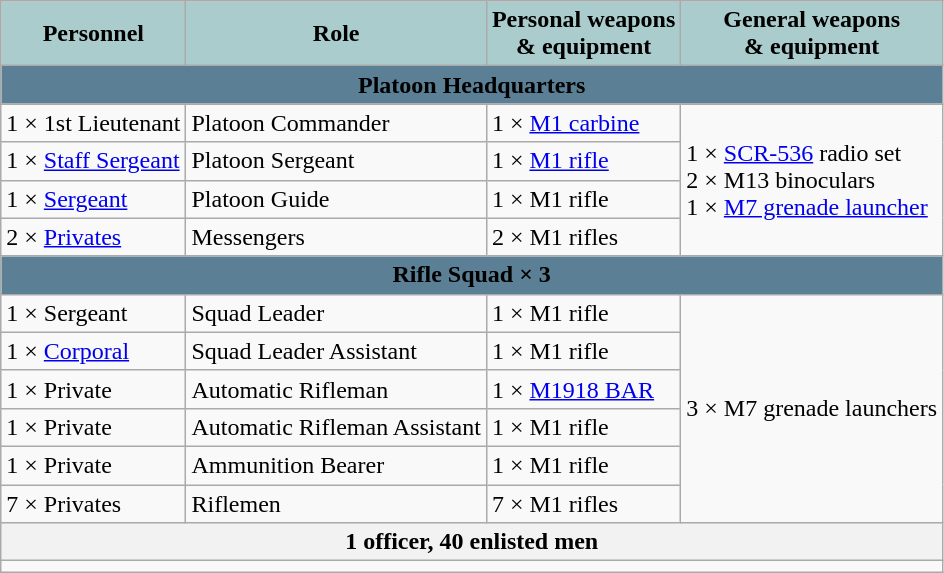<table class="wikitable mw-collapsible mw-collapsed" style="display: inline-table;">
<tr>
<th style="text-align:center; background:#acc;">Personnel</th>
<th style="text-align:center; background:#acc;">Role</th>
<th style="text-align:l center; background:#acc;">Personal weapons<br>& equipment</th>
<th style="text-align:l center; background:#acc;">General weapons<br>& equipment</th>
</tr>
<tr>
<th scope="col" colspan="6" style="align: center; background: #5B7F95">Platoon Headquarters</th>
</tr>
<tr>
<td>1 × 1st Lieutenant</td>
<td>Platoon Commander</td>
<td>1 × <a href='#'>M1 carbine</a></td>
<td rowspan="4" style="center">1 × <a href='#'>SCR-536</a> radio set<br>2 × M13 binoculars<br>1 × <a href='#'>M7 grenade launcher</a></td>
</tr>
<tr>
<td>1 × <a href='#'>Staff Sergeant</a></td>
<td>Platoon Sergeant</td>
<td>1 × <a href='#'>M1 rifle</a></td>
</tr>
<tr>
<td>1 × <a href='#'>Sergeant</a></td>
<td>Platoon Guide</td>
<td>1 × M1 rifle</td>
</tr>
<tr>
<td>2 × <a href='#'>Privates</a></td>
<td>Messengers</td>
<td>2 × M1 rifles</td>
</tr>
<tr>
<th scope="col" colspan="6" style="align: center; background: #5B7F95">Rifle Squad × 3</th>
</tr>
<tr>
<td>1 × Sergeant</td>
<td>Squad Leader</td>
<td>1 × M1 rifle</td>
<td rowspan="6">3 × M7 grenade launchers</td>
</tr>
<tr>
<td>1 × <a href='#'>Corporal</a></td>
<td>Squad Leader Assistant</td>
<td>1 × M1 rifle</td>
</tr>
<tr>
<td>1 × Private</td>
<td>Automatic Rifleman</td>
<td>1 × <a href='#'>M1918 BAR</a></td>
</tr>
<tr>
<td>1 × Private</td>
<td>Automatic Rifleman Assistant</td>
<td>1 × M1 rifle</td>
</tr>
<tr>
<td>1 × Private</td>
<td>Ammunition Bearer</td>
<td>1 × M1 rifle</td>
</tr>
<tr>
<td>7 × Privates</td>
<td>Riflemen</td>
<td>7 × M1 rifles</td>
</tr>
<tr>
<th colspan="4" style="background: light blue;">1 officer, 40 enlisted men</th>
</tr>
<tr>
<td colspan="5"></td>
</tr>
</table>
